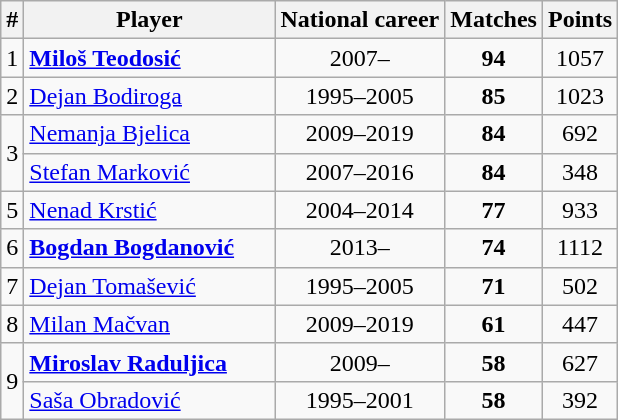<table class="wikitable sortable" style="text-align:center;">
<tr>
<th>#</th>
<th style="width:160px;">Player</th>
<th>National career</th>
<th>Matches</th>
<th>Points</th>
</tr>
<tr>
<td>1</td>
<td align=left><strong><a href='#'>Miloš Teodosić</a></strong></td>
<td>2007–</td>
<td><strong>94</strong></td>
<td>1057</td>
</tr>
<tr>
<td>2</td>
<td align=left><a href='#'>Dejan Bodiroga</a></td>
<td>1995–2005</td>
<td><strong>85</strong></td>
<td>1023</td>
</tr>
<tr>
<td rowspan="2">3</td>
<td align=left><a href='#'>Nemanja Bjelica</a></td>
<td>2009–2019</td>
<td><strong>84</strong></td>
<td>692</td>
</tr>
<tr>
<td align=left><a href='#'>Stefan Marković</a></td>
<td>2007–2016</td>
<td><strong>84</strong></td>
<td>348</td>
</tr>
<tr>
<td>5</td>
<td align=left><a href='#'>Nenad Krstić</a></td>
<td>2004–2014</td>
<td><strong>77</strong></td>
<td>933</td>
</tr>
<tr>
<td>6</td>
<td align=left><strong><a href='#'>Bogdan Bogdanović</a></strong></td>
<td>2013–</td>
<td><strong>74</strong></td>
<td>1112</td>
</tr>
<tr>
<td>7</td>
<td align=left><a href='#'>Dejan Tomašević</a></td>
<td>1995–2005</td>
<td><strong>71</strong></td>
<td>502</td>
</tr>
<tr>
<td>8</td>
<td align=left><a href='#'>Milan Mačvan</a></td>
<td>2009–2019</td>
<td><strong>61</strong></td>
<td>447</td>
</tr>
<tr>
<td rowspan="2">9</td>
<td align=left><strong><a href='#'>Miroslav Raduljica</a></strong></td>
<td>2009–</td>
<td><strong>58</strong></td>
<td>627</td>
</tr>
<tr>
<td align=left><a href='#'>Saša Obradović</a></td>
<td>1995–2001</td>
<td><strong>58</strong></td>
<td>392</td>
</tr>
</table>
